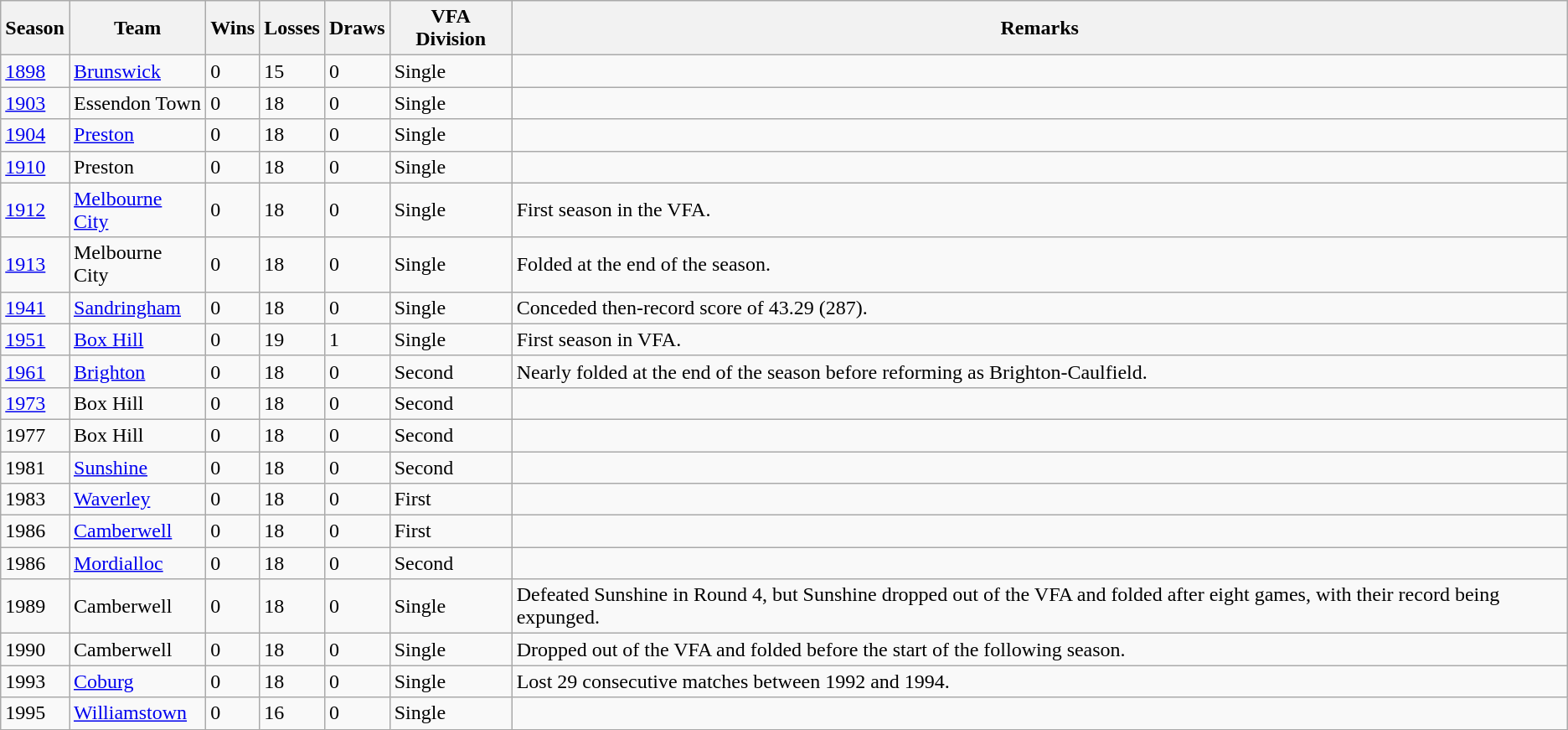<table class="wikitable sortable">
<tr>
<th>Season</th>
<th>Team</th>
<th>Wins</th>
<th>Losses</th>
<th>Draws</th>
<th>VFA Division</th>
<th>Remarks</th>
</tr>
<tr>
<td><a href='#'>1898</a></td>
<td><a href='#'>Brunswick</a></td>
<td>0</td>
<td>15</td>
<td>0</td>
<td>Single</td>
<td></td>
</tr>
<tr>
<td><a href='#'>1903</a></td>
<td>Essendon Town</td>
<td>0</td>
<td>18</td>
<td>0</td>
<td>Single</td>
<td></td>
</tr>
<tr>
<td><a href='#'>1904</a></td>
<td><a href='#'>Preston</a></td>
<td>0</td>
<td>18</td>
<td>0</td>
<td>Single</td>
<td></td>
</tr>
<tr>
<td><a href='#'>1910</a></td>
<td>Preston</td>
<td>0</td>
<td>18</td>
<td>0</td>
<td>Single</td>
<td></td>
</tr>
<tr>
<td><a href='#'>1912</a></td>
<td><a href='#'>Melbourne City</a></td>
<td>0</td>
<td>18</td>
<td>0</td>
<td>Single</td>
<td>First season in the VFA.</td>
</tr>
<tr>
<td><a href='#'>1913</a></td>
<td>Melbourne City</td>
<td>0</td>
<td>18</td>
<td>0</td>
<td>Single</td>
<td>Folded at the end of the season.</td>
</tr>
<tr>
<td><a href='#'>1941</a></td>
<td><a href='#'>Sandringham</a></td>
<td>0</td>
<td>18</td>
<td>0</td>
<td>Single</td>
<td>Conceded then-record score of 43.29 (287).</td>
</tr>
<tr>
<td><a href='#'>1951</a></td>
<td><a href='#'>Box Hill</a></td>
<td>0</td>
<td>19</td>
<td>1</td>
<td>Single</td>
<td>First season in VFA.</td>
</tr>
<tr>
<td><a href='#'>1961</a></td>
<td><a href='#'>Brighton</a></td>
<td>0</td>
<td>18</td>
<td>0</td>
<td>Second</td>
<td>Nearly folded at the end of the season before reforming as Brighton-Caulfield.</td>
</tr>
<tr>
<td><a href='#'>1973</a></td>
<td>Box Hill</td>
<td>0</td>
<td>18</td>
<td>0</td>
<td>Second</td>
<td></td>
</tr>
<tr>
<td>1977</td>
<td>Box Hill</td>
<td>0</td>
<td>18</td>
<td>0</td>
<td>Second</td>
<td></td>
</tr>
<tr>
<td>1981</td>
<td><a href='#'>Sunshine</a></td>
<td>0</td>
<td>18</td>
<td>0</td>
<td>Second</td>
<td></td>
</tr>
<tr>
<td>1983</td>
<td><a href='#'>Waverley</a></td>
<td>0</td>
<td>18</td>
<td>0</td>
<td>First</td>
<td></td>
</tr>
<tr>
<td>1986</td>
<td><a href='#'>Camberwell</a></td>
<td>0</td>
<td>18</td>
<td>0</td>
<td>First</td>
<td></td>
</tr>
<tr>
<td>1986</td>
<td><a href='#'>Mordialloc</a></td>
<td>0</td>
<td>18</td>
<td>0</td>
<td>Second</td>
<td></td>
</tr>
<tr>
<td>1989</td>
<td>Camberwell</td>
<td>0</td>
<td>18</td>
<td>0</td>
<td>Single</td>
<td>Defeated Sunshine in Round 4, but Sunshine dropped out of the VFA and folded after eight games, with their record being expunged.</td>
</tr>
<tr>
<td>1990</td>
<td>Camberwell</td>
<td>0</td>
<td>18</td>
<td>0</td>
<td>Single</td>
<td>Dropped out of the VFA and folded before the start of the following season.</td>
</tr>
<tr>
<td>1993</td>
<td><a href='#'>Coburg</a></td>
<td>0</td>
<td>18</td>
<td>0</td>
<td>Single</td>
<td>Lost 29 consecutive matches between 1992 and 1994.</td>
</tr>
<tr>
<td>1995</td>
<td><a href='#'>Williamstown</a></td>
<td>0</td>
<td>16</td>
<td>0</td>
<td>Single</td>
<td></td>
</tr>
</table>
